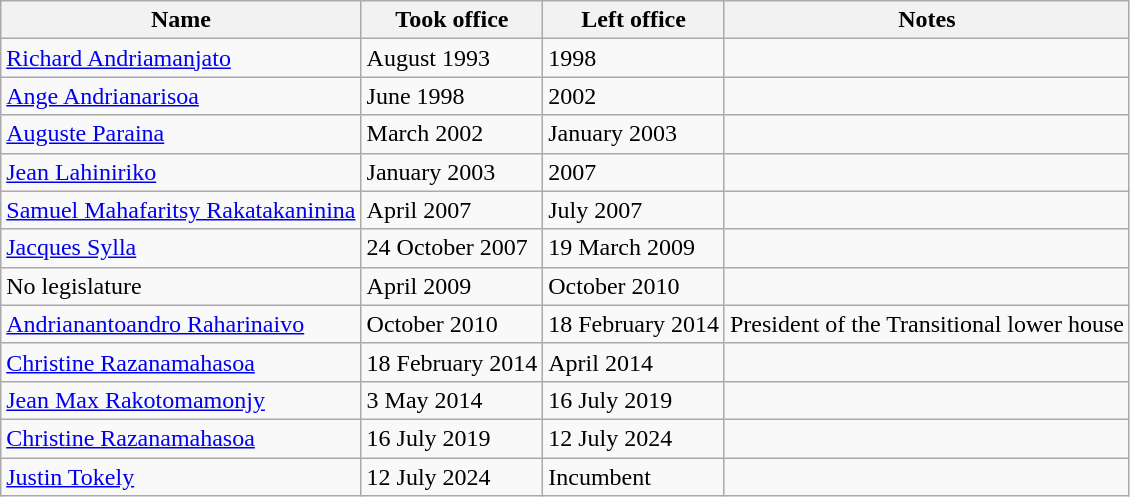<table class="wikitable">
<tr>
<th>Name</th>
<th>Took office</th>
<th>Left office</th>
<th>Notes</th>
</tr>
<tr>
<td><a href='#'>Richard Andriamanjato</a></td>
<td>August 1993</td>
<td>1998</td>
<td></td>
</tr>
<tr>
<td><a href='#'>Ange Andrianarisoa</a></td>
<td>June 1998</td>
<td>2002</td>
<td></td>
</tr>
<tr>
<td><a href='#'>Auguste Paraina</a></td>
<td>March 2002</td>
<td>January 2003</td>
<td></td>
</tr>
<tr>
<td><a href='#'>Jean Lahiniriko</a></td>
<td>January 2003</td>
<td>2007</td>
<td></td>
</tr>
<tr>
<td><a href='#'>Samuel Mahafaritsy Rakatakaninina</a></td>
<td>April 2007</td>
<td>July 2007</td>
<td></td>
</tr>
<tr>
<td><a href='#'>Jacques Sylla</a></td>
<td>24 October 2007</td>
<td>19 March 2009</td>
<td></td>
</tr>
<tr>
<td>No legislature</td>
<td>April 2009</td>
<td>October 2010</td>
<td></td>
</tr>
<tr>
<td><a href='#'>Andrianantoandro Raharinaivo</a></td>
<td>October 2010</td>
<td>18 February 2014</td>
<td>President of the Transitional lower house</td>
</tr>
<tr>
<td><a href='#'>Christine Razanamahasoa</a></td>
<td>18 February 2014</td>
<td>April 2014</td>
<td></td>
</tr>
<tr>
<td><a href='#'>Jean Max Rakotomamonjy</a></td>
<td>3 May 2014</td>
<td>16 July 2019</td>
<td></td>
</tr>
<tr>
<td><a href='#'>Christine Razanamahasoa</a></td>
<td>16 July 2019</td>
<td>12 July 2024</td>
<td></td>
</tr>
<tr>
<td><a href='#'>Justin Tokely</a></td>
<td>12 July 2024</td>
<td>Incumbent</td>
<td></td>
</tr>
</table>
